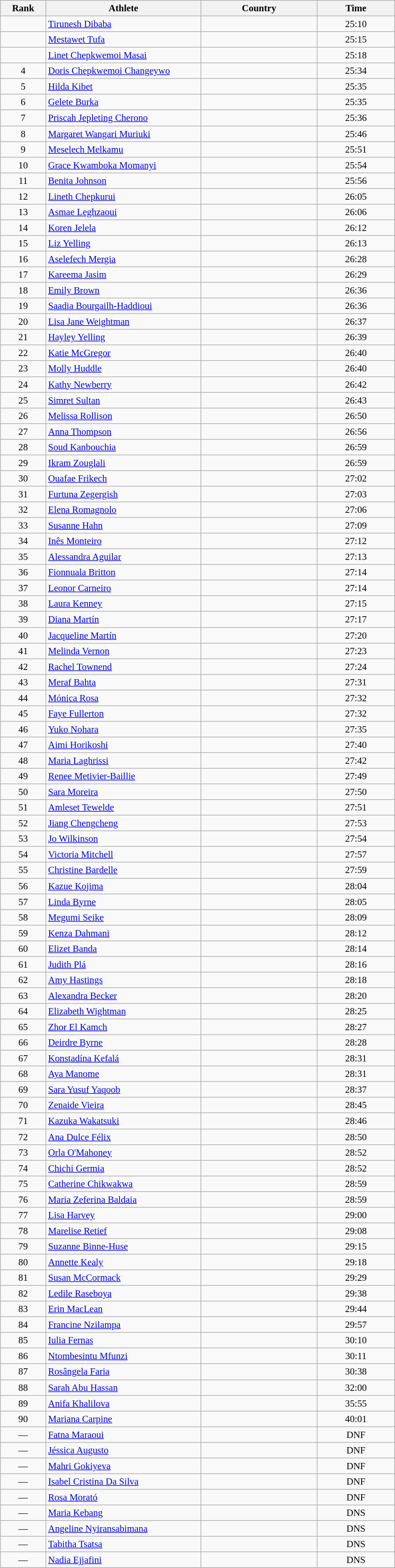<table class="wikitable sortable" style=" text-align:center; font-size:95%;" width="50%">
<tr>
<th width=5%>Rank</th>
<th width=20%>Athlete</th>
<th width=15%>Country</th>
<th width=10%>Time</th>
</tr>
<tr>
<td align=center></td>
<td align=left><a href='#'>Tirunesh Dibaba</a></td>
<td align=left></td>
<td>25:10</td>
</tr>
<tr>
<td align=center></td>
<td align=left><a href='#'>Mestawet Tufa</a></td>
<td align=left></td>
<td>25:15</td>
</tr>
<tr>
<td align=center></td>
<td align=left><a href='#'>Linet Chepkwemoi Masai</a></td>
<td align=left></td>
<td>25:18</td>
</tr>
<tr>
<td align=center>4</td>
<td align=left><a href='#'>Doris Chepkwemoi Changeywo</a></td>
<td align=left></td>
<td>25:34</td>
</tr>
<tr>
<td align=center>5</td>
<td align=left><a href='#'>Hilda Kibet</a></td>
<td align=left></td>
<td>25:35</td>
</tr>
<tr>
<td align=center>6</td>
<td align=left><a href='#'>Gelete Burka</a></td>
<td align=left></td>
<td>25:35</td>
</tr>
<tr>
<td align=center>7</td>
<td align=left><a href='#'>Priscah Jepleting Cherono</a></td>
<td align=left></td>
<td>25:36</td>
</tr>
<tr>
<td align=center>8</td>
<td align=left><a href='#'>Margaret Wangari Muriuki</a></td>
<td align=left></td>
<td>25:46</td>
</tr>
<tr>
<td align=center>9</td>
<td align=left><a href='#'>Meselech Melkamu</a></td>
<td align=left></td>
<td>25:51</td>
</tr>
<tr>
<td align=center>10</td>
<td align=left><a href='#'>Grace Kwamboka Momanyi</a></td>
<td align=left></td>
<td>25:54</td>
</tr>
<tr>
<td align=center>11</td>
<td align=left><a href='#'>Benita Johnson</a></td>
<td align=left></td>
<td>25:56</td>
</tr>
<tr>
<td align=center>12</td>
<td align=left><a href='#'>Lineth Chepkurui</a></td>
<td align=left></td>
<td>26:05</td>
</tr>
<tr>
<td align=center>13</td>
<td align=left><a href='#'>Asmae Leghzaoui</a></td>
<td align=left></td>
<td>26:06</td>
</tr>
<tr>
<td align=center>14</td>
<td align=left><a href='#'>Koren Jelela</a></td>
<td align=left></td>
<td>26:12</td>
</tr>
<tr>
<td align=center>15</td>
<td align=left><a href='#'>Liz Yelling</a></td>
<td align=left></td>
<td>26:13</td>
</tr>
<tr>
<td align=center>16</td>
<td align=left><a href='#'>Aselefech Mergia</a></td>
<td align=left></td>
<td>26:28</td>
</tr>
<tr>
<td align=center>17</td>
<td align=left><a href='#'>Kareema Jasim</a></td>
<td align=left></td>
<td>26:29</td>
</tr>
<tr>
<td align=center>18</td>
<td align=left><a href='#'>Emily Brown</a></td>
<td align=left></td>
<td>26:36</td>
</tr>
<tr>
<td align=center>19</td>
<td align=left><a href='#'>Saadia Bourgailh-Haddioui</a></td>
<td align=left></td>
<td>26:36</td>
</tr>
<tr>
<td align=center>20</td>
<td align=left><a href='#'>Lisa Jane Weightman</a></td>
<td align=left></td>
<td>26:37</td>
</tr>
<tr>
<td align=center>21</td>
<td align=left><a href='#'>Hayley Yelling</a></td>
<td align=left></td>
<td>26:39</td>
</tr>
<tr>
<td align=center>22</td>
<td align=left><a href='#'>Katie McGregor</a></td>
<td align=left></td>
<td>26:40</td>
</tr>
<tr>
<td align=center>23</td>
<td align=left><a href='#'>Molly Huddle</a></td>
<td align=left></td>
<td>26:40</td>
</tr>
<tr>
<td align=center>24</td>
<td align=left><a href='#'>Kathy Newberry</a></td>
<td align=left></td>
<td>26:42</td>
</tr>
<tr>
<td align=center>25</td>
<td align=left><a href='#'>Simret Sultan</a></td>
<td align=left></td>
<td>26:43</td>
</tr>
<tr>
<td align=center>26</td>
<td align=left><a href='#'>Melissa Rollison</a></td>
<td align=left></td>
<td>26:50</td>
</tr>
<tr>
<td align=center>27</td>
<td align=left><a href='#'>Anna Thompson</a></td>
<td align=left></td>
<td>26:56</td>
</tr>
<tr>
<td align=center>28</td>
<td align=left><a href='#'>Soud Kanbouchia</a></td>
<td align=left></td>
<td>26:59</td>
</tr>
<tr>
<td align=center>29</td>
<td align=left><a href='#'>Ikram Zouglali</a></td>
<td align=left></td>
<td>26:59</td>
</tr>
<tr>
<td align=center>30</td>
<td align=left><a href='#'>Ouafae Frikech</a></td>
<td align=left></td>
<td>27:02</td>
</tr>
<tr>
<td align=center>31</td>
<td align=left><a href='#'>Furtuna Zegergish</a></td>
<td align=left></td>
<td>27:03</td>
</tr>
<tr>
<td align=center>32</td>
<td align=left><a href='#'>Elena Romagnolo</a></td>
<td align=left></td>
<td>27:06</td>
</tr>
<tr>
<td align=center>33</td>
<td align=left><a href='#'>Susanne Hahn</a></td>
<td align=left></td>
<td>27:09</td>
</tr>
<tr>
<td align=center>34</td>
<td align=left><a href='#'>Inês Monteiro</a></td>
<td align=left></td>
<td>27:12</td>
</tr>
<tr>
<td align=center>35</td>
<td align=left><a href='#'>Alessandra Aguilar</a></td>
<td align=left></td>
<td>27:13</td>
</tr>
<tr>
<td align=center>36</td>
<td align=left><a href='#'>Fionnuala Britton</a></td>
<td align=left></td>
<td>27:14</td>
</tr>
<tr>
<td align=center>37</td>
<td align=left><a href='#'>Leonor Carneiro</a></td>
<td align=left></td>
<td>27:14</td>
</tr>
<tr>
<td align=center>38</td>
<td align=left><a href='#'>Laura Kenney</a></td>
<td align=left></td>
<td>27:15</td>
</tr>
<tr>
<td align=center>39</td>
<td align=left><a href='#'>Diana Martín</a></td>
<td align=left></td>
<td>27:17</td>
</tr>
<tr>
<td align=center>40</td>
<td align=left><a href='#'>Jacqueline Martín</a></td>
<td align=left></td>
<td>27:20</td>
</tr>
<tr>
<td align=center>41</td>
<td align=left><a href='#'>Melinda Vernon</a></td>
<td align=left></td>
<td>27:23</td>
</tr>
<tr>
<td align=center>42</td>
<td align=left><a href='#'>Rachel Townend</a></td>
<td align=left></td>
<td>27:24</td>
</tr>
<tr>
<td align=center>43</td>
<td align=left><a href='#'>Meraf Bahta</a></td>
<td align=left></td>
<td>27:31</td>
</tr>
<tr>
<td align=center>44</td>
<td align=left><a href='#'>Mónica Rosa</a></td>
<td align=left></td>
<td>27:32</td>
</tr>
<tr>
<td align=center>45</td>
<td align=left><a href='#'>Faye Fullerton</a></td>
<td align=left></td>
<td>27:32</td>
</tr>
<tr>
<td align=center>46</td>
<td align=left><a href='#'>Yuko Nohara</a></td>
<td align=left></td>
<td>27:35</td>
</tr>
<tr>
<td align=center>47</td>
<td align=left><a href='#'>Aimi Horikoshi</a></td>
<td align=left></td>
<td>27:40</td>
</tr>
<tr>
<td align=center>48</td>
<td align=left><a href='#'>Maria Laghrissi</a></td>
<td align=left></td>
<td>27:42</td>
</tr>
<tr>
<td align=center>49</td>
<td align=left><a href='#'>Renee Metivier-Baillie</a></td>
<td align=left></td>
<td>27:49</td>
</tr>
<tr>
<td align=center>50</td>
<td align=left><a href='#'>Sara Moreira</a></td>
<td align=left></td>
<td>27:50</td>
</tr>
<tr>
<td align=center>51</td>
<td align=left><a href='#'>Amleset Tewelde</a></td>
<td align=left></td>
<td>27:51</td>
</tr>
<tr>
<td align=center>52</td>
<td align=left><a href='#'>Jiang Chengcheng</a></td>
<td align=left></td>
<td>27:53</td>
</tr>
<tr>
<td align=center>53</td>
<td align=left><a href='#'>Jo Wilkinson</a></td>
<td align=left></td>
<td>27:54</td>
</tr>
<tr>
<td align=center>54</td>
<td align=left><a href='#'>Victoria Mitchell</a></td>
<td align=left></td>
<td>27:57</td>
</tr>
<tr>
<td align=center>55</td>
<td align=left><a href='#'>Christine Bardelle</a></td>
<td align=left></td>
<td>27:59</td>
</tr>
<tr>
<td align=center>56</td>
<td align=left><a href='#'>Kazue Kojima</a></td>
<td align=left></td>
<td>28:04</td>
</tr>
<tr>
<td align=center>57</td>
<td align=left><a href='#'>Linda Byrne</a></td>
<td align=left></td>
<td>28:05</td>
</tr>
<tr>
<td align=center>58</td>
<td align=left><a href='#'>Megumi Seike</a></td>
<td align=left></td>
<td>28:09</td>
</tr>
<tr>
<td align=center>59</td>
<td align=left><a href='#'>Kenza Dahmani</a></td>
<td align=left></td>
<td>28:12</td>
</tr>
<tr>
<td align=center>60</td>
<td align=left><a href='#'>Elizet Banda</a></td>
<td align=left></td>
<td>28:14</td>
</tr>
<tr>
<td align=center>61</td>
<td align=left><a href='#'>Judith Plá</a></td>
<td align=left></td>
<td>28:16</td>
</tr>
<tr>
<td align=center>62</td>
<td align=left><a href='#'>Amy Hastings</a></td>
<td align=left></td>
<td>28:18</td>
</tr>
<tr>
<td align=center>63</td>
<td align=left><a href='#'>Alexandra Becker</a></td>
<td align=left></td>
<td>28:20</td>
</tr>
<tr>
<td align=center>64</td>
<td align=left><a href='#'>Elizabeth Wightman</a></td>
<td align=left></td>
<td>28:25</td>
</tr>
<tr>
<td align=center>65</td>
<td align=left><a href='#'>Zhor El Kamch</a></td>
<td align=left></td>
<td>28:27</td>
</tr>
<tr>
<td align=center>66</td>
<td align=left><a href='#'>Deirdre Byrne</a></td>
<td align=left></td>
<td>28:28</td>
</tr>
<tr>
<td align=center>67</td>
<td align=left><a href='#'>Konstadína Kefalá</a></td>
<td align=left></td>
<td>28:31</td>
</tr>
<tr>
<td align=center>68</td>
<td align=left><a href='#'>Aya Manome</a></td>
<td align=left></td>
<td>28:31</td>
</tr>
<tr>
<td align=center>69</td>
<td align=left><a href='#'>Sara Yusuf Yaqoob</a></td>
<td align=left></td>
<td>28:37</td>
</tr>
<tr>
<td align=center>70</td>
<td align=left><a href='#'>Zenaide Vieira</a></td>
<td align=left></td>
<td>28:45</td>
</tr>
<tr>
<td align=center>71</td>
<td align=left><a href='#'>Kazuka Wakatsuki</a></td>
<td align=left></td>
<td>28:46</td>
</tr>
<tr>
<td align=center>72</td>
<td align=left><a href='#'>Ana Dulce Félix</a></td>
<td align=left></td>
<td>28:50</td>
</tr>
<tr>
<td align=center>73</td>
<td align=left><a href='#'>Orla O'Mahoney</a></td>
<td align=left></td>
<td>28:52</td>
</tr>
<tr>
<td align=center>74</td>
<td align=left><a href='#'>Chichi Germia</a></td>
<td align=left></td>
<td>28:52</td>
</tr>
<tr>
<td align=center>75</td>
<td align=left><a href='#'>Catherine Chikwakwa</a></td>
<td align=left></td>
<td>28:59</td>
</tr>
<tr>
<td align=center>76</td>
<td align=left><a href='#'>Maria Zeferina Baldaia</a></td>
<td align=left></td>
<td>28:59</td>
</tr>
<tr>
<td align=center>77</td>
<td align=left><a href='#'>Lisa Harvey</a></td>
<td align=left></td>
<td>29:00</td>
</tr>
<tr>
<td align=center>78</td>
<td align=left><a href='#'>Marelise Retief</a></td>
<td align=left></td>
<td>29:08</td>
</tr>
<tr>
<td align=center>79</td>
<td align=left><a href='#'>Suzanne Binne-Huse</a></td>
<td align=left></td>
<td>29:15</td>
</tr>
<tr>
<td align=center>80</td>
<td align=left><a href='#'>Annette Kealy</a></td>
<td align=left></td>
<td>29:18</td>
</tr>
<tr>
<td align=center>81</td>
<td align=left><a href='#'>Susan McCormack</a></td>
<td align=left></td>
<td>29:29</td>
</tr>
<tr>
<td align=center>82</td>
<td align=left><a href='#'>Ledile Raseboya</a></td>
<td align=left></td>
<td>29:38</td>
</tr>
<tr>
<td align=center>83</td>
<td align=left><a href='#'>Erin MacLean</a></td>
<td align=left></td>
<td>29:44</td>
</tr>
<tr>
<td align=center>84</td>
<td align=left><a href='#'>Francine Nzilampa</a></td>
<td align=left></td>
<td>29:57</td>
</tr>
<tr>
<td align=center>85</td>
<td align=left><a href='#'>Iulia Fernas</a></td>
<td align=left></td>
<td>30:10</td>
</tr>
<tr>
<td align=center>86</td>
<td align=left><a href='#'>Ntombesintu Mfunzi</a></td>
<td align=left></td>
<td>30:11</td>
</tr>
<tr>
<td align=center>87</td>
<td align=left><a href='#'>Rosângela Faria</a></td>
<td align=left></td>
<td>30:38</td>
</tr>
<tr>
<td align=center>88</td>
<td align=left><a href='#'>Sarah Abu Hassan</a></td>
<td align=left></td>
<td>32:00</td>
</tr>
<tr>
<td align=center>89</td>
<td align=left><a href='#'>Anifa Khalilova</a></td>
<td align=left></td>
<td>35:55</td>
</tr>
<tr>
<td align=center>90</td>
<td align=left><a href='#'>Mariana Carpine</a></td>
<td align=left></td>
<td>40:01</td>
</tr>
<tr>
<td align=center>—</td>
<td align=left><a href='#'>Fatna Maraoui</a></td>
<td align=left></td>
<td>DNF</td>
</tr>
<tr>
<td align=center>—</td>
<td align=left><a href='#'>Jéssica Augusto</a></td>
<td align=left></td>
<td>DNF</td>
</tr>
<tr>
<td align=center>—</td>
<td align=left><a href='#'>Mahri Gokiyeva</a></td>
<td align=left></td>
<td>DNF</td>
</tr>
<tr>
<td align=center>—</td>
<td align=left><a href='#'>Isabel Cristina Da Silva</a></td>
<td align=left></td>
<td>DNF</td>
</tr>
<tr>
<td align=center>—</td>
<td align=left><a href='#'>Rosa Morató</a></td>
<td align=left></td>
<td>DNF</td>
</tr>
<tr>
<td align=center>—</td>
<td align=left><a href='#'>Maria Kebang</a></td>
<td align=left></td>
<td>DNS</td>
</tr>
<tr>
<td align=center>—</td>
<td align=left><a href='#'>Angeline Nyiransabimana</a></td>
<td align=left></td>
<td>DNS</td>
</tr>
<tr>
<td align=center>—</td>
<td align=left><a href='#'>Tabitha Tsatsa</a></td>
<td align=left></td>
<td>DNS</td>
</tr>
<tr>
<td align=center>—</td>
<td align=left><a href='#'>Nadia Ejjafini</a></td>
<td align=left></td>
<td>DNS</td>
</tr>
</table>
